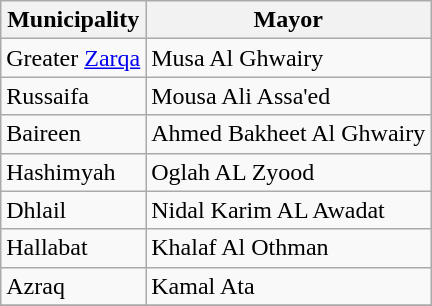<table class="wikitable">
<tr>
<th>Municipality</th>
<th>Mayor</th>
</tr>
<tr>
<td>Greater <a href='#'>Zarqa</a></td>
<td>Musa Al Ghwairy</td>
</tr>
<tr>
<td>Russaifa</td>
<td>Mousa Ali Assa'ed</td>
</tr>
<tr>
<td>Baireen</td>
<td>Ahmed Bakheet Al Ghwairy</td>
</tr>
<tr>
<td>Hashimyah</td>
<td>Oglah AL Zyood</td>
</tr>
<tr>
<td>Dhlail</td>
<td>Nidal Karim AL Awadat</td>
</tr>
<tr>
<td>Hallabat</td>
<td>Khalaf Al Othman</td>
</tr>
<tr>
<td>Azraq</td>
<td>Kamal Ata</td>
</tr>
<tr>
</tr>
</table>
